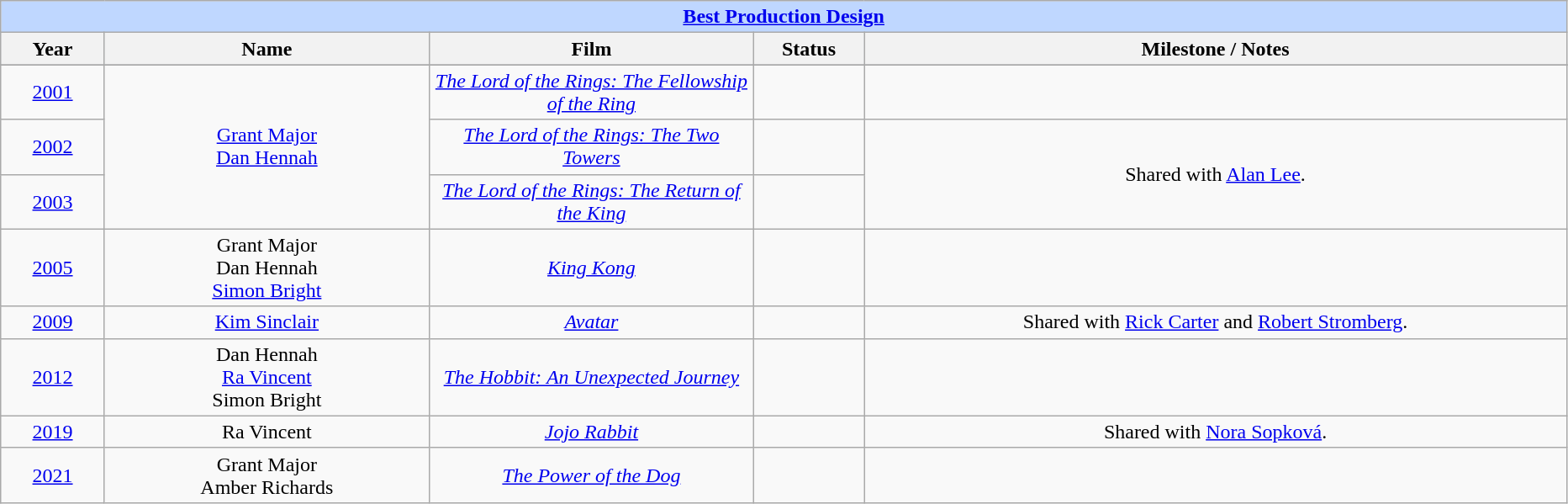<table class="wikitable" style="text-align: center">
<tr ---- bgcolor="#bfd7ff">
<td colspan=5 align=center><strong><a href='#'>Best Production Design</a></strong></td>
</tr>
<tr ---- bgcolor="#ebf5ff">
<th width="075">Year</th>
<th width="250">Name</th>
<th width="250">Film</th>
<th width="080">Status</th>
<th width="550">Milestone / Notes</th>
</tr>
<tr>
</tr>
<tr>
</tr>
<tr>
<td><a href='#'>2001</a></td>
<td rowspan="3"><a href='#'>Grant Major</a><br><a href='#'>Dan Hennah</a></td>
<td><em><a href='#'>The Lord of the Rings: The Fellowship of the Ring</a></em></td>
<td></td>
<td></td>
</tr>
<tr>
<td><a href='#'>2002</a></td>
<td><em><a href='#'>The Lord of the Rings: The Two Towers</a></em></td>
<td></td>
<td rowspan=2>Shared with <a href='#'>Alan Lee</a>.</td>
</tr>
<tr>
<td><a href='#'>2003</a></td>
<td><em><a href='#'>The Lord of the Rings: The Return of the King</a></em></td>
<td></td>
</tr>
<tr>
<td><a href='#'>2005</a></td>
<td>Grant Major<br>Dan Hennah<br><a href='#'>Simon Bright</a></td>
<td><em><a href='#'>King Kong</a></em></td>
<td></td>
<td></td>
</tr>
<tr>
<td><a href='#'>2009</a></td>
<td><a href='#'>Kim Sinclair</a></td>
<td><em><a href='#'>Avatar</a></em></td>
<td></td>
<td>Shared with <a href='#'>Rick Carter</a> and <a href='#'>Robert Stromberg</a>.</td>
</tr>
<tr>
<td><a href='#'>2012</a></td>
<td>Dan Hennah<br><a href='#'>Ra Vincent</a><br>Simon Bright</td>
<td><em><a href='#'>The Hobbit: An Unexpected Journey</a></em></td>
<td></td>
<td></td>
</tr>
<tr>
<td><a href='#'>2019</a></td>
<td>Ra Vincent</td>
<td><em><a href='#'>Jojo Rabbit</a></em></td>
<td></td>
<td>Shared with <a href='#'>Nora Sopková</a>.</td>
</tr>
<tr>
<td><a href='#'>2021</a></td>
<td>Grant Major<br>Amber Richards</td>
<td><em><a href='#'>The Power of the Dog</a></em></td>
<td></td>
<td></td>
</tr>
</table>
